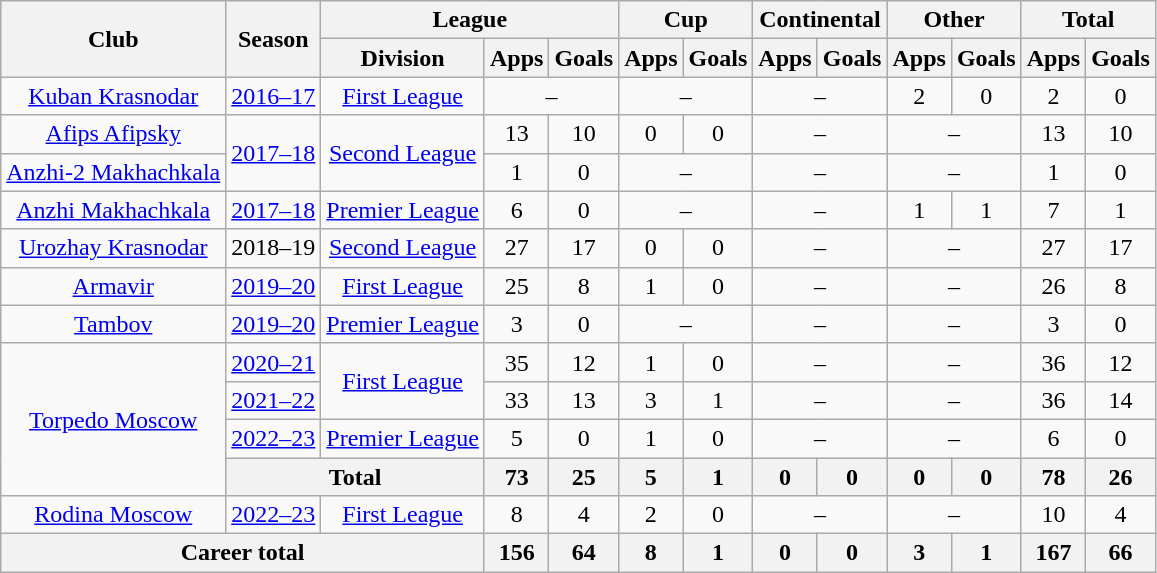<table class="wikitable" style="text-align: center;">
<tr>
<th rowspan=2>Club</th>
<th rowspan=2>Season</th>
<th colspan=3>League</th>
<th colspan=2>Cup</th>
<th colspan=2>Continental</th>
<th colspan=2>Other</th>
<th colspan=2>Total</th>
</tr>
<tr>
<th>Division</th>
<th>Apps</th>
<th>Goals</th>
<th>Apps</th>
<th>Goals</th>
<th>Apps</th>
<th>Goals</th>
<th>Apps</th>
<th>Goals</th>
<th>Apps</th>
<th>Goals</th>
</tr>
<tr>
<td><a href='#'>Kuban Krasnodar</a></td>
<td><a href='#'>2016–17</a></td>
<td><a href='#'>First League</a></td>
<td colspan=2>–</td>
<td colspan=2>–</td>
<td colspan=2>–</td>
<td>2</td>
<td>0</td>
<td>2</td>
<td>0</td>
</tr>
<tr>
<td><a href='#'>Afips Afipsky</a></td>
<td rowspan=2><a href='#'>2017–18</a></td>
<td rowspan=2><a href='#'>Second League</a></td>
<td>13</td>
<td>10</td>
<td>0</td>
<td>0</td>
<td colspan=2>–</td>
<td colspan=2>–</td>
<td>13</td>
<td>10</td>
</tr>
<tr>
<td><a href='#'>Anzhi-2 Makhachkala</a></td>
<td>1</td>
<td>0</td>
<td colspan=2>–</td>
<td colspan=2>–</td>
<td colspan=2>–</td>
<td>1</td>
<td>0</td>
</tr>
<tr>
<td><a href='#'>Anzhi Makhachkala</a></td>
<td><a href='#'>2017–18</a></td>
<td><a href='#'>Premier League</a></td>
<td>6</td>
<td>0</td>
<td colspan=2>–</td>
<td colspan=2>–</td>
<td>1</td>
<td>1</td>
<td>7</td>
<td>1</td>
</tr>
<tr>
<td><a href='#'>Urozhay Krasnodar</a></td>
<td>2018–19</td>
<td><a href='#'>Second League</a></td>
<td>27</td>
<td>17</td>
<td>0</td>
<td>0</td>
<td colspan=2>–</td>
<td colspan=2>–</td>
<td>27</td>
<td>17</td>
</tr>
<tr>
<td><a href='#'>Armavir</a></td>
<td><a href='#'>2019–20</a></td>
<td><a href='#'>First League</a></td>
<td>25</td>
<td>8</td>
<td>1</td>
<td>0</td>
<td colspan=2>–</td>
<td colspan=2>–</td>
<td>26</td>
<td>8</td>
</tr>
<tr>
<td><a href='#'>Tambov</a></td>
<td><a href='#'>2019–20</a></td>
<td><a href='#'>Premier League</a></td>
<td>3</td>
<td>0</td>
<td colspan=2>–</td>
<td colspan=2>–</td>
<td colspan=2>–</td>
<td>3</td>
<td>0</td>
</tr>
<tr>
<td rowspan="4"><a href='#'>Torpedo Moscow</a></td>
<td><a href='#'>2020–21</a></td>
<td rowspan="2"><a href='#'>First League</a></td>
<td>35</td>
<td>12</td>
<td>1</td>
<td>0</td>
<td colspan=2>–</td>
<td colspan=2>–</td>
<td>36</td>
<td>12</td>
</tr>
<tr>
<td><a href='#'>2021–22</a></td>
<td>33</td>
<td>13</td>
<td>3</td>
<td>1</td>
<td colspan=2>–</td>
<td colspan=2>–</td>
<td>36</td>
<td>14</td>
</tr>
<tr>
<td><a href='#'>2022–23</a></td>
<td><a href='#'>Premier League</a></td>
<td>5</td>
<td>0</td>
<td>1</td>
<td>0</td>
<td colspan=2>–</td>
<td colspan=2>–</td>
<td>6</td>
<td>0</td>
</tr>
<tr>
<th colspan=2>Total</th>
<th>73</th>
<th>25</th>
<th>5</th>
<th>1</th>
<th>0</th>
<th>0</th>
<th>0</th>
<th>0</th>
<th>78</th>
<th>26</th>
</tr>
<tr>
<td><a href='#'>Rodina Moscow</a></td>
<td><a href='#'>2022–23</a></td>
<td><a href='#'>First League</a></td>
<td>8</td>
<td>4</td>
<td>2</td>
<td>0</td>
<td colspan=2>–</td>
<td colspan=2>–</td>
<td>10</td>
<td>4</td>
</tr>
<tr>
<th colspan=3>Career total</th>
<th>156</th>
<th>64</th>
<th>8</th>
<th>1</th>
<th>0</th>
<th>0</th>
<th>3</th>
<th>1</th>
<th>167</th>
<th>66</th>
</tr>
</table>
